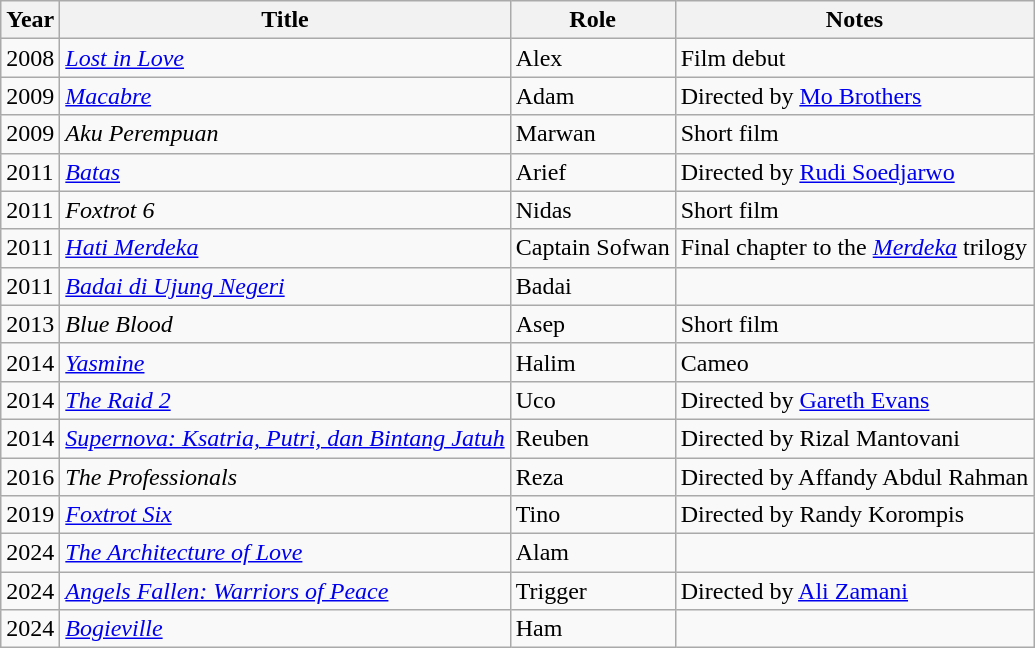<table class="wikitable sortable">
<tr>
<th>Year</th>
<th>Title</th>
<th>Role</th>
<th>Notes</th>
</tr>
<tr>
<td>2008</td>
<td><em><a href='#'>Lost in Love</a></em></td>
<td>Alex</td>
<td>Film debut</td>
</tr>
<tr>
<td>2009</td>
<td><em><a href='#'>Macabre</a></em></td>
<td>Adam</td>
<td>Directed by <a href='#'>Mo Brothers</a></td>
</tr>
<tr>
<td>2009</td>
<td><em>Aku Perempuan</em></td>
<td>Marwan</td>
<td>Short film</td>
</tr>
<tr>
<td>2011</td>
<td><em><a href='#'>Batas</a></em></td>
<td>Arief</td>
<td>Directed by <a href='#'>Rudi Soedjarwo</a></td>
</tr>
<tr>
<td>2011</td>
<td><em>Foxtrot 6</em></td>
<td>Nidas</td>
<td>Short film</td>
</tr>
<tr>
<td>2011</td>
<td><em><a href='#'>Hati Merdeka</a></em></td>
<td>Captain Sofwan</td>
<td>Final chapter to the <em><a href='#'>Merdeka</a> </em>trilogy</td>
</tr>
<tr>
<td>2011</td>
<td><em><a href='#'>Badai di Ujung Negeri</a></em></td>
<td>Badai</td>
<td></td>
</tr>
<tr>
<td>2013</td>
<td><em>Blue Blood</em></td>
<td>Asep</td>
<td>Short film</td>
</tr>
<tr>
<td>2014</td>
<td><em><a href='#'>Yasmine</a></em></td>
<td>Halim</td>
<td>Cameo</td>
</tr>
<tr>
<td>2014</td>
<td><em><a href='#'>The Raid 2</a></em></td>
<td>Uco</td>
<td>Directed by <a href='#'>Gareth Evans</a></td>
</tr>
<tr>
<td>2014</td>
<td><em><a href='#'>Supernova: Ksatria, Putri, dan Bintang Jatuh</a></em></td>
<td>Reuben</td>
<td>Directed by Rizal Mantovani</td>
</tr>
<tr>
<td>2016</td>
<td><em>The Professionals</em></td>
<td>Reza</td>
<td>Directed by Affandy Abdul Rahman</td>
</tr>
<tr>
<td>2019</td>
<td><em><a href='#'>Foxtrot Six</a></em></td>
<td>Tino</td>
<td>Directed by Randy Korompis</td>
</tr>
<tr>
<td>2024</td>
<td><em><a href='#'>The Architecture of Love</a></em></td>
<td>Alam</td>
<td></td>
</tr>
<tr>
<td>2024</td>
<td><em><a href='#'>Angels Fallen: Warriors of Peace</a></em></td>
<td>Trigger</td>
<td>Directed by <a href='#'>Ali Zamani</a></td>
</tr>
<tr>
<td>2024</td>
<td><em><a href='#'>Bogieville</a></em></td>
<td>Ham</td>
<td></td>
</tr>
</table>
